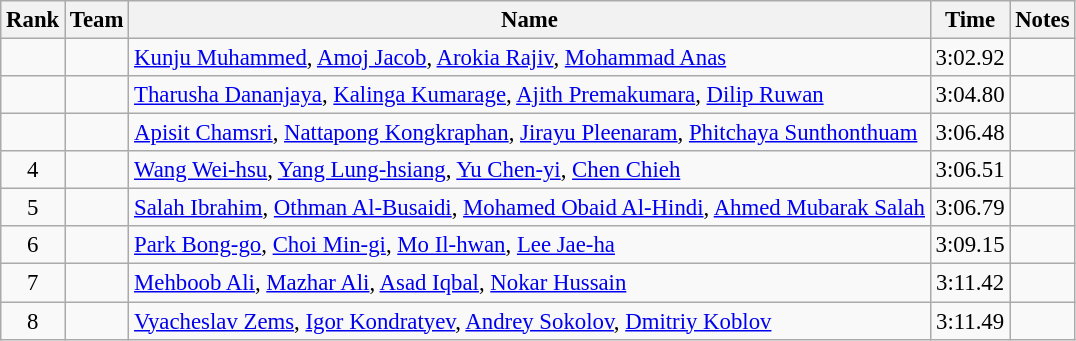<table class="wikitable sortable" style="text-align:center;font-size:95%">
<tr>
<th>Rank</th>
<th>Team</th>
<th>Name</th>
<th>Time</th>
<th>Notes</th>
</tr>
<tr>
<td></td>
<td align=left></td>
<td align=left><a href='#'>Kunju Muhammed</a>, <a href='#'>Amoj Jacob</a>, <a href='#'>Arokia Rajiv</a>,  <a href='#'>Mohammad Anas</a></td>
<td>3:02.92</td>
<td></td>
</tr>
<tr>
<td></td>
<td align=left></td>
<td align=left><a href='#'>Tharusha Dananjaya</a>, <a href='#'>Kalinga Kumarage</a>, <a href='#'>Ajith Premakumara</a>, <a href='#'>Dilip Ruwan</a></td>
<td>3:04.80</td>
<td></td>
</tr>
<tr>
<td></td>
<td align=left></td>
<td align=left><a href='#'>Apisit Chamsri</a>, <a href='#'>Nattapong Kongkraphan</a>, <a href='#'>Jirayu Pleenaram</a>, <a href='#'>Phitchaya Sunthonthuam</a></td>
<td>3:06.48</td>
<td></td>
</tr>
<tr>
<td>4</td>
<td align=left></td>
<td align=left><a href='#'>Wang Wei-hsu</a>, <a href='#'>Yang Lung-hsiang</a>, <a href='#'>Yu Chen-yi</a>, <a href='#'>Chen Chieh</a></td>
<td>3:06.51</td>
<td></td>
</tr>
<tr>
<td>5</td>
<td align=left></td>
<td align=left><a href='#'>Salah Ibrahim</a>, <a href='#'>Othman Al-Busaidi</a>, <a href='#'>Mohamed Obaid Al-Hindi</a>, <a href='#'>Ahmed Mubarak Salah</a></td>
<td>3:06.79</td>
<td></td>
</tr>
<tr>
<td>6</td>
<td align=left></td>
<td align=left><a href='#'>Park Bong-go</a>, <a href='#'>Choi Min-gi</a>, <a href='#'>Mo Il-hwan</a>, <a href='#'>Lee Jae-ha</a></td>
<td>3:09.15</td>
<td></td>
</tr>
<tr>
<td>7</td>
<td align=left></td>
<td align=left><a href='#'>Mehboob Ali</a>, <a href='#'>Mazhar Ali</a>, <a href='#'>Asad Iqbal</a>, <a href='#'>Nokar Hussain</a></td>
<td>3:11.42</td>
<td></td>
</tr>
<tr>
<td>8</td>
<td align=left></td>
<td align=left><a href='#'>Vyacheslav Zems</a>, <a href='#'>Igor Kondratyev</a>, <a href='#'>Andrey Sokolov</a>, <a href='#'>Dmitriy Koblov</a></td>
<td>3:11.49</td>
<td></td>
</tr>
</table>
